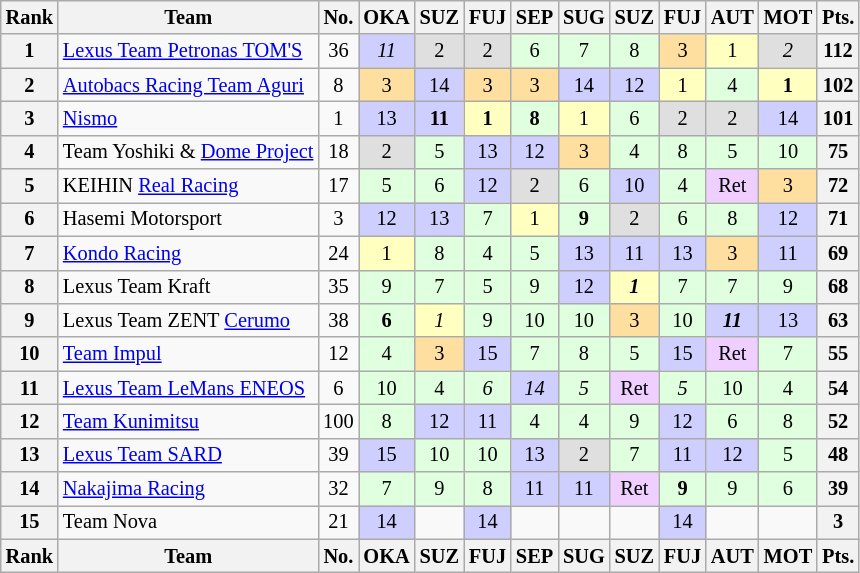<table class="wikitable" style="font-size:85%; text-align:center">
<tr>
<th>Rank</th>
<th>Team</th>
<th>No.</th>
<th>OKA<br></th>
<th>SUZ<br></th>
<th>FUJ<br></th>
<th>SEP<br></th>
<th>SUG<br></th>
<th>SUZ<br></th>
<th>FUJ<br></th>
<th>AUT<br></th>
<th>MOT<br></th>
<th>Pts.</th>
</tr>
<tr>
<th>1</th>
<td align="left"><a href='#'>Lexus Team Petronas TOM'S</a></td>
<td>36</td>
<td style="background:#cfcfff;"><em>11</em></td>
<td style="background:#DFDFDF;">2</td>
<td style="background:#DFDFDF;">2</td>
<td style="background:#DFFFDF;">6</td>
<td style="background:#DFFFDF;">7</td>
<td style="background:#DFFFDF;">8</td>
<td style="background:#ffdf9f;">3</td>
<td style="background:#ffffbf;">1</td>
<td style="background:#DFDFDF;"><em>2</em></td>
<th>112</th>
</tr>
<tr>
<th>2</th>
<td align="left"><a href='#'>Autobacs Racing Team Aguri</a></td>
<td>8</td>
<td style="background:#ffdf9f;">3</td>
<td style="background:#cfcfff;">14</td>
<td style="background:#ffdf9f;">3</td>
<td style="background:#ffdf9f;">3</td>
<td style="background:#cfcfff;">14</td>
<td style="background:#cfcfff;">12</td>
<td style="background:#ffffbf;">1</td>
<td style="background:#DFFFDF;">4</td>
<td style="background:#ffffbf;"><strong>1</strong></td>
<th>102</th>
</tr>
<tr>
<th>3</th>
<td align="left"><a href='#'>Nismo</a></td>
<td>1</td>
<td style="background:#cfcfff;">13</td>
<td style="background:#cfcfff;"><strong>11</strong></td>
<td style="background:#ffffbf;"><strong>1</strong></td>
<td style="background:#DFFFDF;"><strong>8</strong></td>
<td style="background:#ffffbf;">1</td>
<td style="background:#DFFFDF;">6</td>
<td style="background:#DFDFDF;">2</td>
<td style="background:#DFDFDF;">2</td>
<td style="background:#cfcfff;">14</td>
<th>101</th>
</tr>
<tr>
<th>4</th>
<td align="left">Team Yoshiki & <a href='#'>Dome Project</a></td>
<td>18</td>
<td style="background:#DFDFDF;">2</td>
<td style="background:#DFFFDF;">5</td>
<td style="background:#cfcfff;">13</td>
<td style="background:#cfcfff;">12</td>
<td style="background:#ffdf9f;">3</td>
<td style="background:#DFFFDF;">4</td>
<td style="background:#DFFFDF;">8</td>
<td style="background:#DFFFDF;">5</td>
<td style="background:#DFFFDF;">10</td>
<th>75</th>
</tr>
<tr>
<th>5</th>
<td align="left">KEIHIN <a href='#'>Real Racing</a></td>
<td>17</td>
<td style="background:#DFFFDF;">5</td>
<td style="background:#DFFFDF;">6</td>
<td style="background:#cfcfff;">12</td>
<td style="background:#DFDFDF;">2</td>
<td style="background:#DFFFDF;">6</td>
<td style="background:#cfcfff;">10</td>
<td style="background:#DFFFDF;">4</td>
<td style="background:#efcfff;">Ret</td>
<td style="background:#ffdf9f;">3</td>
<th>72</th>
</tr>
<tr>
<th>6</th>
<td align="left">Hasemi Motorsport</td>
<td>3</td>
<td style="background:#cfcfff;">12</td>
<td style="background:#cfcfff;">13</td>
<td style="background:#DFFFDF;">7</td>
<td style="background:#ffffbf;">1</td>
<td style="background:#DFFFDF;"><strong>9</strong></td>
<td style="background:#DFDFDF;">2</td>
<td style="background:#DFFFDF;">6</td>
<td style="background:#DFFFDF;">8</td>
<td style="background:#cfcfff;">12</td>
<th>71</th>
</tr>
<tr>
<th>7</th>
<td align="left"><a href='#'>Kondo Racing</a></td>
<td>24</td>
<td style="background:#ffffbf;">1</td>
<td style="background:#DFFFDF;">8</td>
<td style="background:#DFFFDF;">4</td>
<td style="background:#DFFFDF;">5</td>
<td style="background:#cfcfff;">13</td>
<td style="background:#cfcfff;">11</td>
<td style="background:#cfcfff;">13</td>
<td style="background:#ffdf9f;">3</td>
<td style="background:#cfcfff;">11</td>
<th>69</th>
</tr>
<tr>
<th>8</th>
<td align="left">Lexus Team Kraft</td>
<td>35</td>
<td style="background:#DFFFDF;">9</td>
<td style="background:#DFFFDF;">7</td>
<td style="background:#DFFFDF;">5</td>
<td style="background:#DFFFDF;">9</td>
<td style="background:#cfcfff;">12</td>
<td style="background:#ffffbf;"><strong><em>1</em></strong></td>
<td style="background:#DFFFDF;">7</td>
<td style="background:#DFFFDF;">7</td>
<td style="background:#DFFFDF;">9</td>
<th>68</th>
</tr>
<tr>
<th>9</th>
<td align="left">Lexus Team ZENT <a href='#'>Cerumo</a></td>
<td>38</td>
<td style="background:#DFFFDF;"><strong>6</strong></td>
<td style="background:#ffffbf;"><em>1</em></td>
<td style="background:#DFFFDF;">9</td>
<td style="background:#DFFFDF;">10</td>
<td style="background:#DFFFDF;">10</td>
<td style="background:#ffdf9f;">3</td>
<td style="background:#DFFFDF;">10</td>
<td style="background:#cfcfff;"><strong><em>11</em></strong></td>
<td style="background:#cfcfff;">13</td>
<th>63</th>
</tr>
<tr>
<th>10</th>
<td align="left"><a href='#'>Team Impul</a></td>
<td>12</td>
<td style="background:#DFFFDF;">4</td>
<td style="background:#ffdf9f;">3</td>
<td style="background:#cfcfff;">15</td>
<td style="background:#DFFFDF;">7</td>
<td style="background:#DFFFDF;">8</td>
<td style="background:#DFFFDF;">5</td>
<td style="background:#cfcfff;">15</td>
<td style="background:#efcfff;">Ret</td>
<td style="background:#DFFFDF;">7</td>
<th>55</th>
</tr>
<tr>
<th>11</th>
<td align="left"><a href='#'>Lexus Team LeMans ENEOS</a></td>
<td>6</td>
<td style="background:#DFFFDF;">10</td>
<td style="background:#DFFFDF;">4</td>
<td style="background:#DFFFDF;"><em>6</em></td>
<td style="background:#cfcfff;"><em>14</em></td>
<td style="background:#DFFFDF;"><em>5</em></td>
<td style="background:#efcfff;">Ret</td>
<td style="background:#DFFFDF;"><em>5</em></td>
<td style="background:#DFFFDF;">10</td>
<td style="background:#DFFFDF;">4</td>
<th>54</th>
</tr>
<tr>
<th>12</th>
<td align="left"><a href='#'>Team Kunimitsu</a></td>
<td>100</td>
<td style="background:#DFFFDF;">8</td>
<td style="background:#cfcfff;">12</td>
<td style="background:#cfcfff;">11</td>
<td style="background:#DFFFDF;">4</td>
<td style="background:#DFFFDF;">4</td>
<td style="background:#DFFFDF;">9</td>
<td style="background:#cfcfff;">12</td>
<td style="background:#DFFFDF;">6</td>
<td style="background:#DFFFDF;">8</td>
<th>52</th>
</tr>
<tr>
<th>13</th>
<td align="left"><a href='#'>Lexus Team SARD</a></td>
<td>39</td>
<td style="background:#cfcfff;">15</td>
<td style="background:#DFFFDF;">10</td>
<td style="background:#DFFFDF;">10</td>
<td style="background:#cfcfff;">13</td>
<td style="background:#DFDFDF;">2</td>
<td style="background:#DFFFDF;">7</td>
<td style="background:#cfcfff;">11</td>
<td style="background:#cfcfff;">12</td>
<td style="background:#DFFFDF;">5</td>
<th>48</th>
</tr>
<tr>
<th>14</th>
<td align="left"><a href='#'>Nakajima Racing</a></td>
<td>32</td>
<td style="background:#DFFFDF;">7</td>
<td style="background:#DFFFDF;">9</td>
<td style="background:#DFFFDF;">8</td>
<td style="background:#cfcfff;">11</td>
<td style="background:#cfcfff;">11</td>
<td style="background:#efcfff;">Ret</td>
<td style="background:#DFFFDF;"><strong>9</strong></td>
<td style="background:#DFFFDF;">9</td>
<td style="background:#DFFFDF;">6</td>
<th>39</th>
</tr>
<tr>
<th>15</th>
<td align="left">Team Nova</td>
<td>21</td>
<td style="background:#cfcfff;">14</td>
<td></td>
<td style="background:#cfcfff;">14</td>
<td></td>
<td></td>
<td></td>
<td style="background:#cfcfff;">14</td>
<td></td>
<td></td>
<th>3</th>
</tr>
<tr>
<th>Rank</th>
<th>Team</th>
<th>No.</th>
<th>OKA<br></th>
<th>SUZ<br></th>
<th>FUJ<br></th>
<th>SEP<br></th>
<th>SUG<br></th>
<th>SUZ<br></th>
<th>FUJ<br></th>
<th>AUT<br></th>
<th>MOT<br></th>
<th>Pts.</th>
</tr>
</table>
